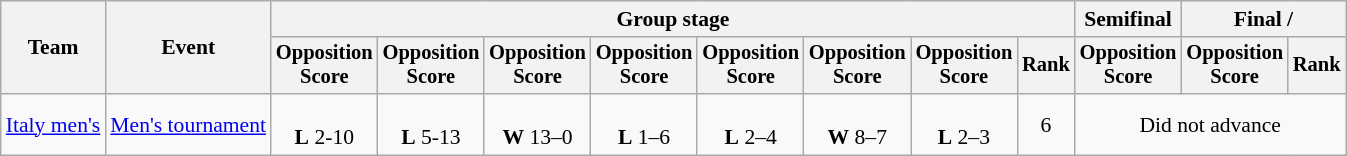<table class="wikitable" style="font-size:90%">
<tr>
<th rowspan=2>Team</th>
<th rowspan=2>Event</th>
<th colspan=8>Group stage</th>
<th>Semifinal</th>
<th colspan=2>Final / </th>
</tr>
<tr style="font-size:95%">
<th>Opposition<br>Score</th>
<th>Opposition<br>Score</th>
<th>Opposition<br>Score</th>
<th>Opposition<br>Score</th>
<th>Opposition<br>Score</th>
<th>Opposition<br>Score</th>
<th>Opposition<br>Score</th>
<th>Rank</th>
<th>Opposition<br>Score</th>
<th>Opposition<br>Score</th>
<th>Rank</th>
</tr>
<tr align=center>
<td align=left><a href='#'>Italy men's</a></td>
<td align=left><a href='#'>Men's tournament</a></td>
<td><br><strong>L</strong> 2-10</td>
<td><br><strong>L</strong> 5-13</td>
<td><br><strong>W</strong> 13–0</td>
<td><br><strong>L</strong> 1–6</td>
<td><br><strong>L</strong> 2–4</td>
<td><br><strong>W</strong> 8–7</td>
<td><br><strong>L</strong> 2–3</td>
<td>6</td>
<td colspan=3>Did not advance</td>
</tr>
</table>
